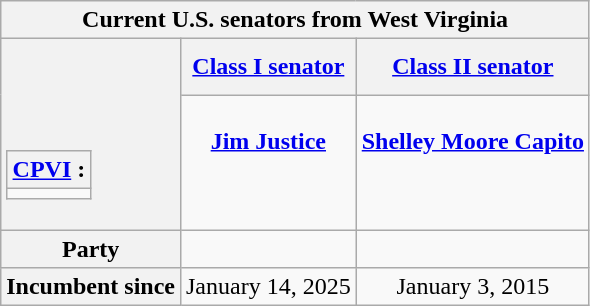<table class="wikitable floatright" style="text-align: center;">
<tr>
<th colspan=3>Current U.S. senators from West Virginia</th>
</tr>
<tr>
<th rowspan=2><br><br><br><table class="wikitable">
<tr>
<th><a href='#'>CPVI</a> :</th>
</tr>
<tr>
<td></td>
</tr>
</table>
</th>
<th><a href='#'>Class I senator</a></th>
<th><a href='#'>Class II senator</a></th>
</tr>
<tr style="vertical-align: top;">
<td><br><strong><a href='#'>Jim Justice</a></strong><br><br></td>
<td><br><strong><a href='#'>Shelley Moore Capito</a></strong><br><br></td>
</tr>
<tr>
<th>Party</th>
<td></td>
<td></td>
</tr>
<tr>
<th>Incumbent since</th>
<td>January 14, 2025</td>
<td>January 3, 2015</td>
</tr>
</table>
